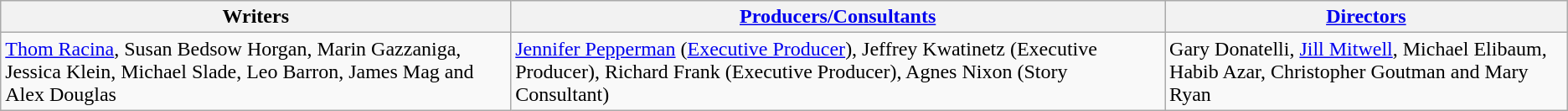<table class="wikitable">
<tr>
<th>Writers</th>
<th><a href='#'>Producers/Consultants</a></th>
<th><a href='#'>Directors</a></th>
</tr>
<tr>
<td><a href='#'>Thom Racina</a>, Susan Bedsow Horgan, Marin Gazzaniga, Jessica Klein, Michael Slade, Leo Barron, James Mag and Alex Douglas</td>
<td><a href='#'>Jennifer Pepperman</a> (<a href='#'>Executive Producer</a>), Jeffrey Kwatinetz (Executive Producer), Richard Frank (Executive Producer), Agnes Nixon (Story Consultant)</td>
<td>Gary Donatelli, <a href='#'>Jill Mitwell</a>, Michael Elibaum, Habib Azar, Christopher Goutman and Mary Ryan</td>
</tr>
</table>
